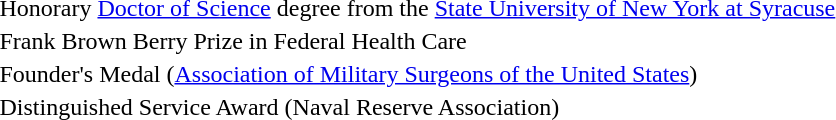<table>
<tr>
<td>Honorary <a href='#'>Doctor of Science</a> degree from the <a href='#'>State University of New York at Syracuse</a></td>
</tr>
<tr>
<td>Frank Brown Berry Prize in Federal Health Care</td>
</tr>
<tr>
<td>Founder's Medal (<a href='#'>Association of Military Surgeons of the United States</a>)</td>
</tr>
<tr>
<td>Distinguished Service Award (Naval Reserve Association)</td>
</tr>
</table>
